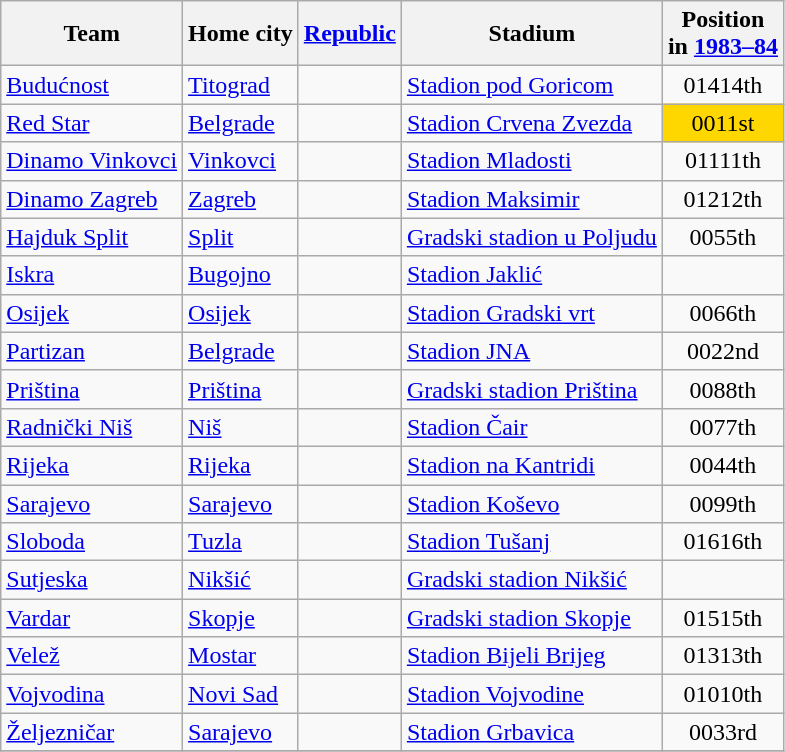<table class="wikitable sortable" style="text-align:left">
<tr>
<th>Team</th>
<th>Home city</th>
<th><a href='#'>Republic</a></th>
<th>Stadium</th>
<th>Position<br>in <a href='#'>1983–84</a></th>
</tr>
<tr>
<td><a href='#'>Budućnost</a></td>
<td><a href='#'>Titograd</a></td>
<td></td>
<td><a href='#'>Stadion pod Goricom</a></td>
<td style="text-align:center;"><span>014</span>14th</td>
</tr>
<tr>
<td><a href='#'>Red Star</a></td>
<td><a href='#'>Belgrade</a></td>
<td></td>
<td><a href='#'>Stadion Crvena Zvezda</a></td>
<td style="text-align:center;" bgcolor="gold"><span>001</span>1st</td>
</tr>
<tr>
<td><a href='#'>Dinamo Vinkovci</a></td>
<td><a href='#'>Vinkovci</a></td>
<td></td>
<td><a href='#'>Stadion Mladosti</a></td>
<td style="text-align:center;"><span>011</span>11th</td>
</tr>
<tr>
<td><a href='#'>Dinamo Zagreb</a></td>
<td><a href='#'>Zagreb</a></td>
<td></td>
<td><a href='#'>Stadion Maksimir</a></td>
<td style="text-align:center;"><span>012</span>12th</td>
</tr>
<tr>
<td><a href='#'>Hajduk Split</a></td>
<td><a href='#'>Split</a></td>
<td></td>
<td><a href='#'>Gradski stadion u Poljudu</a></td>
<td style="text-align:center;"><span>005</span>5th</td>
</tr>
<tr>
<td><a href='#'>Iskra</a></td>
<td><a href='#'>Bugojno</a></td>
<td></td>
<td><a href='#'>Stadion Jaklić</a></td>
<td></td>
</tr>
<tr>
<td><a href='#'>Osijek</a></td>
<td><a href='#'>Osijek</a></td>
<td></td>
<td><a href='#'>Stadion Gradski vrt</a></td>
<td style="text-align:center;"><span>006</span>6th</td>
</tr>
<tr>
<td><a href='#'>Partizan</a></td>
<td><a href='#'>Belgrade</a></td>
<td></td>
<td><a href='#'>Stadion JNA</a></td>
<td style="text-align:center;"><span>002</span>2nd</td>
</tr>
<tr>
<td><a href='#'>Priština</a></td>
<td><a href='#'>Priština</a></td>
<td></td>
<td><a href='#'>Gradski stadion Priština</a></td>
<td style="text-align:center;"><span>008</span>8th</td>
</tr>
<tr>
<td><a href='#'>Radnički Niš</a></td>
<td><a href='#'>Niš</a></td>
<td></td>
<td><a href='#'>Stadion Čair</a></td>
<td style="text-align:center;"><span>007</span>7th</td>
</tr>
<tr>
<td><a href='#'>Rijeka</a></td>
<td><a href='#'>Rijeka</a></td>
<td></td>
<td><a href='#'>Stadion na Kantridi</a></td>
<td style="text-align:center;"><span>004</span>4th</td>
</tr>
<tr>
<td><a href='#'>Sarajevo</a></td>
<td><a href='#'>Sarajevo</a></td>
<td></td>
<td><a href='#'>Stadion Koševo</a></td>
<td style="text-align:center;"><span>009</span>9th</td>
</tr>
<tr>
<td><a href='#'>Sloboda</a></td>
<td><a href='#'>Tuzla</a></td>
<td></td>
<td><a href='#'>Stadion Tušanj</a></td>
<td style="text-align:center;"><span>016</span>16th</td>
</tr>
<tr>
<td><a href='#'>Sutjeska</a></td>
<td><a href='#'>Nikšić</a></td>
<td></td>
<td><a href='#'>Gradski stadion Nikšić</a></td>
<td></td>
</tr>
<tr>
<td><a href='#'>Vardar</a></td>
<td><a href='#'>Skopje</a></td>
<td></td>
<td><a href='#'>Gradski stadion Skopje</a></td>
<td style="text-align:center;"><span>015</span>15th</td>
</tr>
<tr>
<td><a href='#'>Velež</a></td>
<td><a href='#'>Mostar</a></td>
<td></td>
<td><a href='#'>Stadion Bijeli Brijeg</a></td>
<td style="text-align:center;"><span>013</span>13th</td>
</tr>
<tr>
<td><a href='#'>Vojvodina</a></td>
<td><a href='#'>Novi Sad</a></td>
<td></td>
<td><a href='#'>Stadion Vojvodine</a></td>
<td style="text-align:center;"><span>010</span>10th</td>
</tr>
<tr>
<td><a href='#'>Željezničar</a></td>
<td><a href='#'>Sarajevo</a></td>
<td></td>
<td><a href='#'>Stadion Grbavica</a></td>
<td style="text-align:center;"><span>003</span>3rd</td>
</tr>
<tr>
</tr>
</table>
